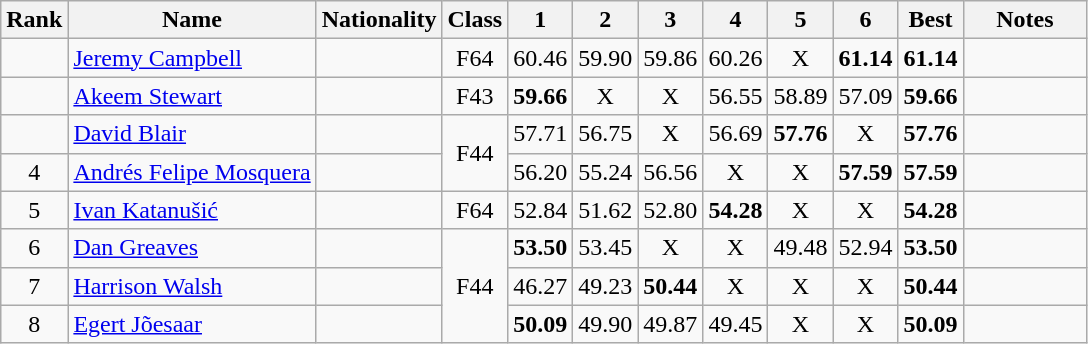<table class="wikitable sortable" style=" text-align:center">
<tr>
<th width="30">Rank</th>
<th>Name</th>
<th>Nationality</th>
<th width="30">Class</th>
<th width="30">1</th>
<th width="30">2</th>
<th width="30">3</th>
<th width="30">4</th>
<th width="30">5</th>
<th width="30">6</th>
<th width="30">Best</th>
<th width="75">Notes</th>
</tr>
<tr>
<td></td>
<td align="left"><a href='#'>Jeremy Campbell</a></td>
<td align="left"></td>
<td>F64</td>
<td>60.46</td>
<td>59.90</td>
<td>59.86</td>
<td>60.26</td>
<td>X</td>
<td><strong>61.14</strong></td>
<td><strong>61.14</strong></td>
<td><strong></strong></td>
</tr>
<tr>
<td></td>
<td align="left"><a href='#'>Akeem Stewart</a></td>
<td align="left"></td>
<td>F43</td>
<td><strong>59.66</strong></td>
<td>X</td>
<td>X</td>
<td>56.55</td>
<td>58.89</td>
<td>57.09</td>
<td><strong>59.66</strong></td>
<td></td>
</tr>
<tr>
<td></td>
<td align="left"><a href='#'>David Blair</a></td>
<td align="left"></td>
<td rowspan="2">F44</td>
<td>57.71</td>
<td>56.75</td>
<td>X</td>
<td>56.69</td>
<td><strong>57.76</strong></td>
<td>X</td>
<td><strong>57.76</strong></td>
<td></td>
</tr>
<tr>
<td>4</td>
<td align="left"><a href='#'>Andrés Felipe Mosquera</a></td>
<td align="left"></td>
<td>56.20</td>
<td>55.24</td>
<td>56.56</td>
<td>X</td>
<td>X</td>
<td><strong>57.59</strong></td>
<td><strong>57.59</strong></td>
<td></td>
</tr>
<tr>
<td>5</td>
<td align="left"><a href='#'>Ivan Katanušić</a></td>
<td align="left"></td>
<td>F64</td>
<td>52.84</td>
<td>51.62</td>
<td>52.80</td>
<td><strong>54.28</strong></td>
<td>X</td>
<td>X</td>
<td><strong>54.28</strong></td>
<td></td>
</tr>
<tr>
<td>6</td>
<td align="left"><a href='#'>Dan Greaves</a></td>
<td align="left"></td>
<td rowspan="3">F44</td>
<td><strong>53.50</strong></td>
<td>53.45</td>
<td>X</td>
<td>X</td>
<td>49.48</td>
<td>52.94</td>
<td><strong>53.50</strong></td>
<td></td>
</tr>
<tr>
<td>7</td>
<td align="left"><a href='#'>Harrison Walsh</a></td>
<td align="left"></td>
<td>46.27</td>
<td>49.23</td>
<td><strong>50.44</strong></td>
<td>X</td>
<td>X</td>
<td>X</td>
<td><strong>50.44</strong></td>
<td></td>
</tr>
<tr>
<td>8</td>
<td align="left"><a href='#'>Egert Jõesaar</a></td>
<td align="left"></td>
<td><strong>50.09</strong></td>
<td>49.90</td>
<td>49.87</td>
<td>49.45</td>
<td>X</td>
<td>X</td>
<td><strong>50.09</strong></td>
<td></td>
</tr>
</table>
